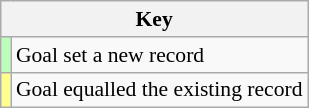<table class="wikitable plainrowheaders"  style="font-size:90%;">
<tr>
<th colspan="2" scope="col">Key</th>
</tr>
<tr>
<th scope="row" style="text-align:left; background:#bfb;"></th>
<td align="left">Goal set a new record</td>
</tr>
<tr>
<th scope="row" style="text-align:left; background:#ffff90;"></th>
<td align="left">Goal equalled the existing record</td>
</tr>
</table>
